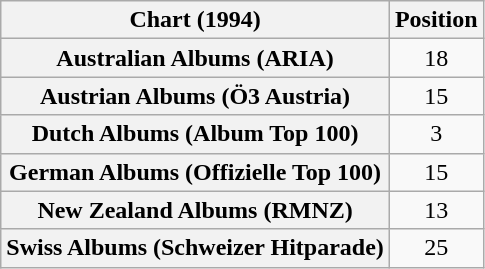<table class="wikitable sortable plainrowheaders" style="text-align:center">
<tr>
<th scope="col">Chart (1994)</th>
<th scope="col">Position</th>
</tr>
<tr>
<th scope="row">Australian Albums (ARIA)</th>
<td>18</td>
</tr>
<tr>
<th scope="row">Austrian Albums (Ö3 Austria)</th>
<td>15</td>
</tr>
<tr>
<th scope="row">Dutch Albums (Album Top 100)</th>
<td>3</td>
</tr>
<tr>
<th scope="row">German Albums (Offizielle Top 100)</th>
<td>15</td>
</tr>
<tr>
<th scope="row">New Zealand Albums (RMNZ)</th>
<td>13</td>
</tr>
<tr>
<th scope="row">Swiss Albums (Schweizer Hitparade)</th>
<td>25</td>
</tr>
</table>
